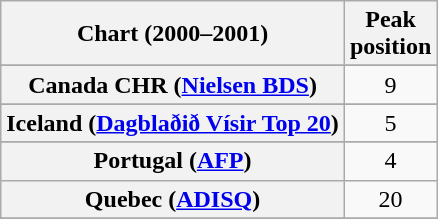<table class="wikitable sortable plainrowheaders" style="text-align:center">
<tr>
<th>Chart (2000–2001)</th>
<th>Peak<br>position</th>
</tr>
<tr>
</tr>
<tr>
<th scope="row">Canada CHR (<a href='#'>Nielsen BDS</a>)</th>
<td>9</td>
</tr>
<tr>
</tr>
<tr>
<th scope="row">Iceland (<a href='#'>Dagblaðið Vísir Top 20</a>)</th>
<td>5</td>
</tr>
<tr>
</tr>
<tr>
<th scope="row">Portugal (<a href='#'>AFP</a>)</th>
<td>4</td>
</tr>
<tr>
<th scope="row">Quebec (<a href='#'>ADISQ</a>)</th>
<td>20</td>
</tr>
<tr>
</tr>
<tr>
</tr>
<tr>
</tr>
<tr>
</tr>
<tr>
</tr>
<tr>
</tr>
<tr>
</tr>
<tr>
</tr>
<tr>
</tr>
</table>
